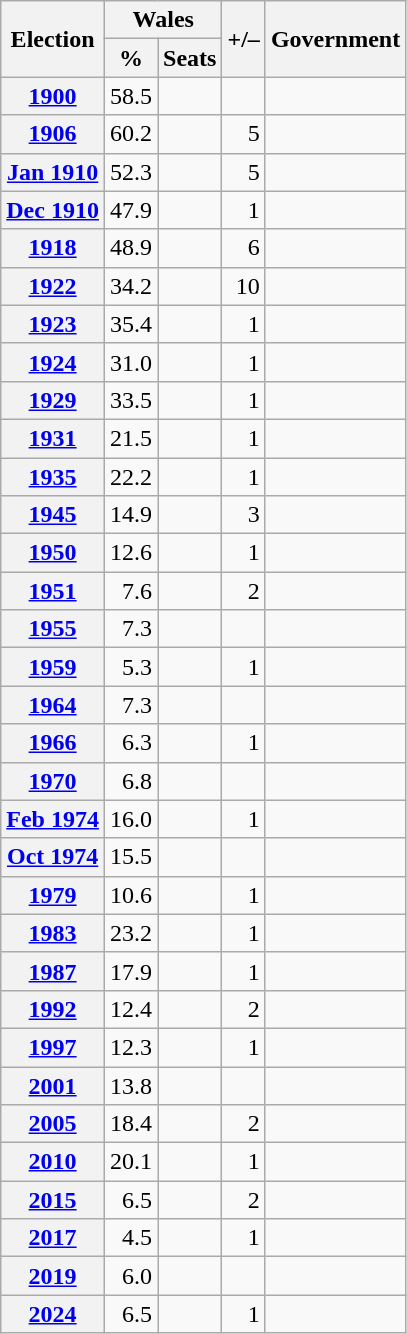<table class="wikitable" style="text-align:right">
<tr>
<th rowspan=2>Election</th>
<th colspan=2>Wales</th>
<th rowspan=2>+/–</th>
<th rowspan=2>Government</th>
</tr>
<tr>
<th>%</th>
<th>Seats</th>
</tr>
<tr>
<th><a href='#'>1900</a></th>
<td>58.5</td>
<td></td>
<td></td>
<td></td>
</tr>
<tr>
<th><a href='#'>1906</a></th>
<td>60.2</td>
<td></td>
<td> 5</td>
<td></td>
</tr>
<tr>
<th><a href='#'>Jan 1910</a></th>
<td>52.3</td>
<td></td>
<td> 5</td>
<td></td>
</tr>
<tr>
<th><a href='#'>Dec 1910</a></th>
<td>47.9</td>
<td></td>
<td> 1</td>
<td></td>
</tr>
<tr>
<th><a href='#'>1918</a></th>
<td>48.9</td>
<td></td>
<td> 6</td>
<td></td>
</tr>
<tr>
<th><a href='#'>1922</a></th>
<td>34.2</td>
<td></td>
<td> 10</td>
<td></td>
</tr>
<tr>
<th><a href='#'>1923</a></th>
<td>35.4</td>
<td></td>
<td> 1</td>
<td></td>
</tr>
<tr>
<th><a href='#'>1924</a></th>
<td>31.0</td>
<td></td>
<td> 1</td>
<td></td>
</tr>
<tr>
<th><a href='#'>1929</a></th>
<td>33.5</td>
<td></td>
<td> 1</td>
<td></td>
</tr>
<tr>
<th><a href='#'>1931</a></th>
<td>21.5</td>
<td></td>
<td> 1</td>
<td></td>
</tr>
<tr>
<th><a href='#'>1935</a></th>
<td>22.2</td>
<td></td>
<td> 1</td>
<td></td>
</tr>
<tr>
<th><a href='#'>1945</a></th>
<td>14.9</td>
<td></td>
<td> 3</td>
<td></td>
</tr>
<tr>
<th><a href='#'>1950</a></th>
<td>12.6</td>
<td></td>
<td> 1</td>
<td></td>
</tr>
<tr>
<th><a href='#'>1951</a></th>
<td>7.6</td>
<td></td>
<td> 2</td>
<td></td>
</tr>
<tr>
<th><a href='#'>1955</a></th>
<td>7.3</td>
<td></td>
<td></td>
<td></td>
</tr>
<tr>
<th><a href='#'>1959</a></th>
<td>5.3</td>
<td></td>
<td> 1</td>
<td></td>
</tr>
<tr>
<th><a href='#'>1964</a></th>
<td>7.3</td>
<td></td>
<td></td>
<td></td>
</tr>
<tr>
<th><a href='#'>1966</a></th>
<td>6.3</td>
<td></td>
<td> 1</td>
<td></td>
</tr>
<tr>
<th><a href='#'>1970</a></th>
<td>6.8</td>
<td></td>
<td></td>
<td></td>
</tr>
<tr>
<th><a href='#'>Feb 1974</a></th>
<td>16.0</td>
<td></td>
<td> 1</td>
<td></td>
</tr>
<tr>
<th><a href='#'>Oct 1974</a></th>
<td>15.5</td>
<td></td>
<td></td>
<td></td>
</tr>
<tr>
<th><a href='#'>1979</a></th>
<td>10.6</td>
<td></td>
<td> 1</td>
<td></td>
</tr>
<tr>
<th><a href='#'>1983</a></th>
<td>23.2</td>
<td></td>
<td> 1</td>
<td></td>
</tr>
<tr>
<th><a href='#'>1987</a></th>
<td>17.9</td>
<td></td>
<td> 1</td>
<td></td>
</tr>
<tr>
<th><a href='#'>1992</a></th>
<td>12.4</td>
<td></td>
<td> 2</td>
<td></td>
</tr>
<tr>
<th><a href='#'>1997</a></th>
<td>12.3</td>
<td></td>
<td> 1</td>
<td></td>
</tr>
<tr>
<th><a href='#'>2001</a></th>
<td>13.8</td>
<td></td>
<td></td>
<td></td>
</tr>
<tr>
<th><a href='#'>2005</a></th>
<td>18.4</td>
<td></td>
<td> 2</td>
<td></td>
</tr>
<tr>
<th><a href='#'>2010</a></th>
<td>20.1</td>
<td></td>
<td> 1</td>
<td></td>
</tr>
<tr>
<th><a href='#'>2015</a></th>
<td>6.5</td>
<td></td>
<td> 2</td>
<td></td>
</tr>
<tr>
<th><a href='#'>2017</a></th>
<td>4.5</td>
<td></td>
<td> 1</td>
<td></td>
</tr>
<tr>
<th><a href='#'>2019</a></th>
<td>6.0</td>
<td></td>
<td></td>
<td></td>
</tr>
<tr>
<th><a href='#'>2024</a></th>
<td>6.5</td>
<td></td>
<td> 1</td>
<td></td>
</tr>
</table>
